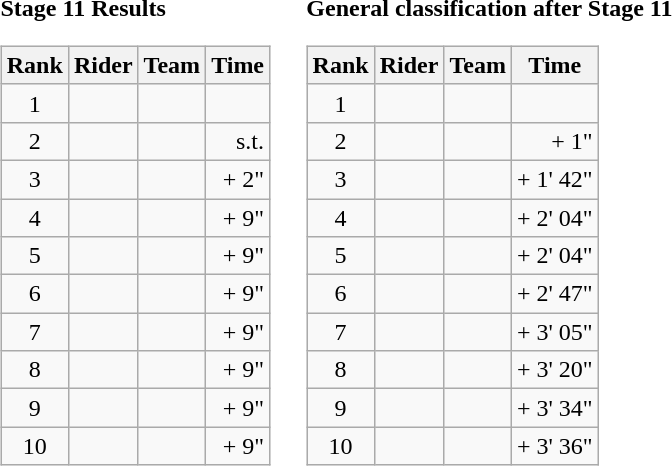<table>
<tr>
<td><strong>Stage 11 Results</strong><br><table class="wikitable">
<tr>
<th scope="col">Rank</th>
<th scope="col">Rider</th>
<th scope="col">Team</th>
<th scope="col">Time</th>
</tr>
<tr>
<td style="text-align:center;">1</td>
<td></td>
<td></td>
<td style="text-align:right;"></td>
</tr>
<tr>
<td style="text-align:center;">2</td>
<td></td>
<td></td>
<td style="text-align:right;">s.t.</td>
</tr>
<tr>
<td style="text-align:center;">3</td>
<td></td>
<td></td>
<td style="text-align:right;">+ 2"</td>
</tr>
<tr>
<td style="text-align:center;">4</td>
<td></td>
<td></td>
<td style="text-align:right;">+ 9"</td>
</tr>
<tr>
<td style="text-align:center;">5</td>
<td></td>
<td></td>
<td style="text-align:right;">+ 9"</td>
</tr>
<tr>
<td style="text-align:center;">6</td>
<td></td>
<td></td>
<td style="text-align:right;">+ 9"</td>
</tr>
<tr>
<td style="text-align:center;">7</td>
<td> </td>
<td></td>
<td style="text-align:right;">+ 9"</td>
</tr>
<tr>
<td style="text-align:center;">8</td>
<td> </td>
<td></td>
<td style="text-align:right;">+ 9"</td>
</tr>
<tr>
<td style="text-align:center;">9</td>
<td></td>
<td></td>
<td style="text-align:right;">+ 9"</td>
</tr>
<tr>
<td style="text-align:center;">10</td>
<td></td>
<td></td>
<td style="text-align:right;">+ 9"</td>
</tr>
</table>
</td>
<td></td>
<td><strong>General classification after Stage 11</strong><br><table class="wikitable">
<tr>
<th scope="col">Rank</th>
<th scope="col">Rider</th>
<th scope="col">Team</th>
<th scope="col">Time</th>
</tr>
<tr>
<td style="text-align:center;">1</td>
<td> </td>
<td></td>
<td style="text-align:right;"></td>
</tr>
<tr>
<td style="text-align:center;">2</td>
<td></td>
<td></td>
<td style="text-align:right;">+ 1"</td>
</tr>
<tr>
<td style="text-align:center;">3</td>
<td></td>
<td></td>
<td style="text-align:right;">+ 1' 42"</td>
</tr>
<tr>
<td style="text-align:center;">4</td>
<td></td>
<td></td>
<td style="text-align:right;">+ 2' 04"</td>
</tr>
<tr>
<td style="text-align:center;">5</td>
<td></td>
<td></td>
<td style="text-align:right;">+ 2' 04"</td>
</tr>
<tr>
<td style="text-align:center;">6</td>
<td></td>
<td></td>
<td style="text-align:right;">+ 2' 47"</td>
</tr>
<tr>
<td style="text-align:center;">7</td>
<td></td>
<td></td>
<td style="text-align:right;">+ 3' 05"</td>
</tr>
<tr>
<td style="text-align:center;">8</td>
<td></td>
<td></td>
<td style="text-align:right;">+ 3' 20"</td>
</tr>
<tr>
<td style="text-align:center;">9</td>
<td></td>
<td></td>
<td style="text-align:right;">+ 3' 34"</td>
</tr>
<tr>
<td style="text-align:center;">10</td>
<td></td>
<td></td>
<td style="text-align:right;">+ 3' 36"</td>
</tr>
</table>
</td>
</tr>
</table>
